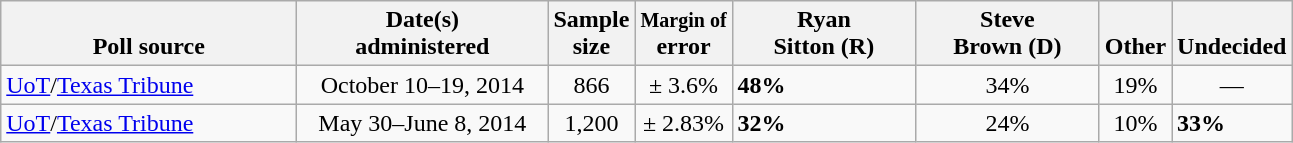<table class="wikitable">
<tr valign= bottom>
<th style="width:190px;">Poll source</th>
<th style="width:160px;">Date(s)<br>administered</th>
<th class=small>Sample<br>size</th>
<th><small>Margin of</small><br>error</th>
<th style="width:115px;">Ryan<br>Sitton (R)</th>
<th style="width:115px;">Steve<br>Brown (D)</th>
<th style="width:40px;">Other</th>
<th style="width:40px;">Undecided</th>
</tr>
<tr>
<td><a href='#'>UoT</a>/<a href='#'>Texas Tribune</a></td>
<td align=center>October 10–19, 2014</td>
<td align=center>866</td>
<td align=center>± 3.6%</td>
<td><strong>48%</strong></td>
<td align=center>34%</td>
<td align=center>19%</td>
<td align=center>—</td>
</tr>
<tr>
<td><a href='#'>UoT</a>/<a href='#'>Texas Tribune</a></td>
<td align=center>May 30–June 8, 2014</td>
<td align=center>1,200</td>
<td align=center>± 2.83%</td>
<td><strong>32%</strong></td>
<td align=center>24%</td>
<td align=center>10%</td>
<td><strong>33%</strong></td>
</tr>
</table>
